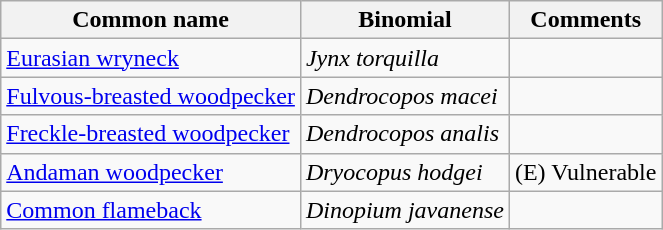<table class="wikitable">
<tr>
<th>Common name</th>
<th>Binomial</th>
<th>Comments</th>
</tr>
<tr>
<td><a href='#'>Eurasian wryneck</a></td>
<td><em>Jynx torquilla</em></td>
<td></td>
</tr>
<tr>
<td><a href='#'>Fulvous-breasted woodpecker</a></td>
<td><em>Dendrocopos macei</em></td>
<td></td>
</tr>
<tr>
<td><a href='#'>Freckle-breasted woodpecker</a></td>
<td><em>Dendrocopos analis</em></td>
<td></td>
</tr>
<tr>
<td><a href='#'>Andaman woodpecker</a></td>
<td><em>Dryocopus hodgei</em></td>
<td>(E) Vulnerable</td>
</tr>
<tr>
<td><a href='#'>Common flameback</a></td>
<td><em>Dinopium javanense</em></td>
<td></td>
</tr>
</table>
